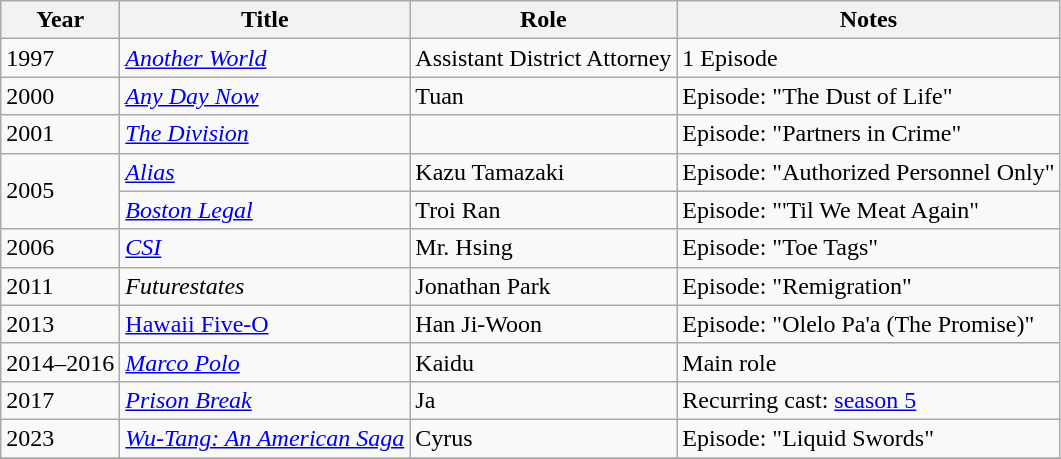<table class="wikitable sortable">
<tr>
<th>Year</th>
<th>Title</th>
<th>Role</th>
<th class="unsortable">Notes</th>
</tr>
<tr>
<td>1997</td>
<td><em><a href='#'>Another World</a></em></td>
<td>Assistant District Attorney</td>
<td>1 Episode</td>
</tr>
<tr>
<td>2000</td>
<td><em><a href='#'>Any Day Now</a></em></td>
<td>Tuan</td>
<td>Episode: "The Dust of Life"</td>
</tr>
<tr>
<td>2001</td>
<td><em><a href='#'>The Division</a></em></td>
<td></td>
<td>Episode: "Partners in Crime"</td>
</tr>
<tr>
<td rowspan="2">2005</td>
<td><em><a href='#'>Alias</a></em></td>
<td>Kazu Tamazaki</td>
<td>Episode: "Authorized Personnel Only"</td>
</tr>
<tr>
<td><em><a href='#'>Boston Legal</a></em></td>
<td>Troi Ran</td>
<td>Episode: "'Til We Meat Again"</td>
</tr>
<tr>
<td>2006</td>
<td><em><a href='#'>CSI</a></em></td>
<td>Mr. Hsing</td>
<td>Episode: "Toe Tags"</td>
</tr>
<tr>
<td>2011</td>
<td><em>Futurestates</em></td>
<td>Jonathan Park</td>
<td>Episode: "Remigration"</td>
</tr>
<tr>
<td>2013</td>
<td><em><a href='#'></em>Hawaii Five-O<em></a></em></td>
<td>Han Ji-Woon</td>
<td>Episode: "Olelo Pa'a (The Promise)"</td>
</tr>
<tr>
<td>2014–2016</td>
<td><em><a href='#'>Marco Polo</a></em></td>
<td>Kaidu</td>
<td>Main role</td>
</tr>
<tr>
<td>2017</td>
<td><em><a href='#'>Prison Break</a></em></td>
<td>Ja</td>
<td>Recurring cast: <a href='#'>season 5</a></td>
</tr>
<tr>
<td>2023</td>
<td><em><a href='#'>Wu-Tang: An American Saga</a></em></td>
<td>Cyrus</td>
<td>Episode: "Liquid Swords"</td>
</tr>
<tr>
</tr>
</table>
